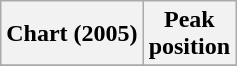<table class="wikitable plainrowheaders">
<tr>
<th>Chart (2005)</th>
<th>Peak<br>position</th>
</tr>
<tr>
</tr>
</table>
